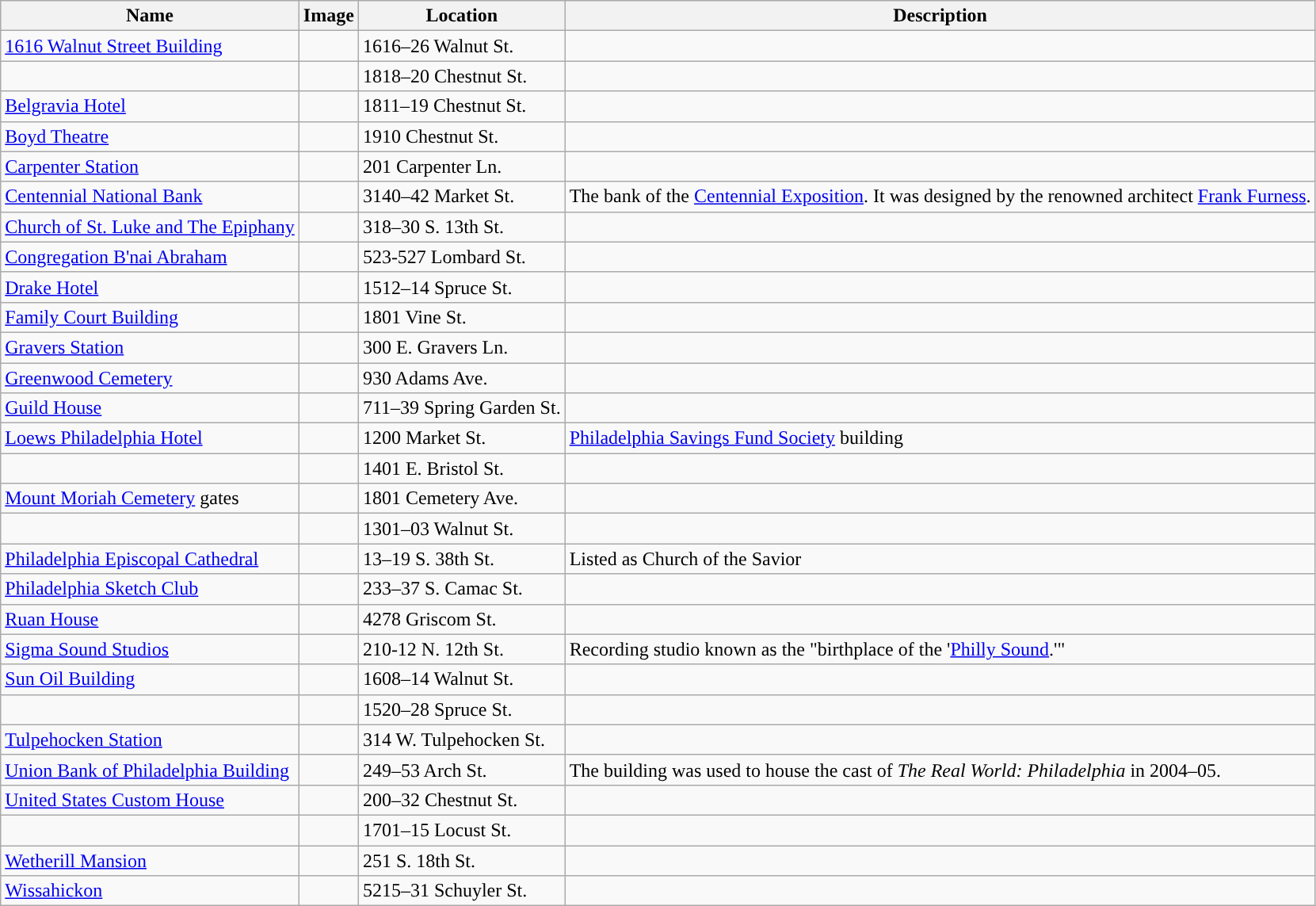<table class="wikitable sortable" align="center">
<tr>
<th style="background-color:">Name</th>
<th style="background-color:">Image</th>
<th style="background-color:">Location</th>
<th style="background-color:">Description</th>
</tr>
<tr>
<td><a href='#'>1616 Walnut Street Building</a></td>
<td></td>
<td>1616–26 Walnut St.</td>
<td></td>
</tr>
<tr>
<td></td>
<td></td>
<td>1818–20 Chestnut St.</td>
<td></td>
</tr>
<tr>
<td><a href='#'>Belgravia Hotel</a></td>
<td></td>
<td>1811–19 Chestnut St.</td>
<td></td>
</tr>
<tr>
<td><a href='#'>Boyd Theatre</a></td>
<td></td>
<td>1910 Chestnut St.</td>
<td></td>
</tr>
<tr>
<td><a href='#'>Carpenter Station</a></td>
<td></td>
<td>201 Carpenter Ln.</td>
<td></td>
</tr>
<tr>
<td><a href='#'>Centennial National Bank</a></td>
<td></td>
<td>3140–42 Market St.</td>
<td>The bank of the <a href='#'>Centennial Exposition</a>. It was designed by the renowned architect <a href='#'>Frank Furness</a>.</td>
</tr>
<tr>
<td><a href='#'>Church of St. Luke and The Epiphany</a></td>
<td></td>
<td>318–30 S. 13th St.</td>
<td></td>
</tr>
<tr>
<td><a href='#'>Congregation B'nai Abraham</a></td>
<td></td>
<td>523-527 Lombard St.</td>
<td></td>
</tr>
<tr>
<td><a href='#'>Drake Hotel</a></td>
<td></td>
<td>1512–14 Spruce St.</td>
<td></td>
</tr>
<tr>
<td><a href='#'>Family Court Building</a></td>
<td></td>
<td>1801 Vine St.</td>
<td></td>
</tr>
<tr>
<td><a href='#'>Gravers Station</a></td>
<td></td>
<td>300 E. Gravers Ln.</td>
<td></td>
</tr>
<tr>
<td><a href='#'>Greenwood Cemetery</a></td>
<td></td>
<td>930 Adams Ave.</td>
<td></td>
</tr>
<tr>
<td><a href='#'>Guild House</a></td>
<td></td>
<td>711–39 Spring Garden St.</td>
<td></td>
</tr>
<tr>
<td><a href='#'>Loews Philadelphia Hotel</a></td>
<td></td>
<td>1200 Market St.</td>
<td><a href='#'>Philadelphia Savings Fund Society</a> building</td>
</tr>
<tr>
<td></td>
<td></td>
<td>1401 E. Bristol St.</td>
<td></td>
</tr>
<tr>
<td><a href='#'>Mount Moriah Cemetery</a> gates</td>
<td></td>
<td>1801 Cemetery Ave.</td>
<td></td>
</tr>
<tr>
<td></td>
<td></td>
<td>1301–03 Walnut St.</td>
<td></td>
</tr>
<tr>
<td><a href='#'>Philadelphia Episcopal Cathedral</a></td>
<td></td>
<td>13–19 S. 38th St.</td>
<td>Listed as Church of the Savior</td>
</tr>
<tr>
<td><a href='#'>Philadelphia Sketch Club</a></td>
<td></td>
<td>233–37 S. Camac St.</td>
<td></td>
</tr>
<tr>
<td><a href='#'>Ruan House</a></td>
<td></td>
<td>4278 Griscom St.</td>
<td></td>
</tr>
<tr>
<td><a href='#'>Sigma Sound Studios</a></td>
<td></td>
<td>210-12 N. 12th St.</td>
<td>Recording studio known as the "birthplace of the '<a href='#'>Philly Sound</a>.'"</td>
</tr>
<tr>
<td><a href='#'>Sun Oil Building</a></td>
<td></td>
<td>1608–14 Walnut St.</td>
<td></td>
</tr>
<tr>
<td></td>
<td></td>
<td>1520–28 Spruce St.</td>
<td></td>
</tr>
<tr>
<td><a href='#'>Tulpehocken Station</a></td>
<td></td>
<td>314 W. Tulpehocken St.</td>
<td></td>
</tr>
<tr>
<td><a href='#'>Union Bank of Philadelphia Building</a></td>
<td></td>
<td>249–53 Arch St.</td>
<td>The building was used to house the cast of <em>The Real World: Philadelphia</em> in 2004–05.</td>
</tr>
<tr>
<td><a href='#'>United States Custom House</a></td>
<td></td>
<td>200–32 Chestnut St.</td>
<td></td>
</tr>
<tr>
<td></td>
<td></td>
<td>1701–15 Locust St.</td>
<td></td>
</tr>
<tr>
<td><a href='#'>Wetherill Mansion</a></td>
<td></td>
<td>251 S. 18th St.</td>
<td></td>
</tr>
<tr>
<td><a href='#'>Wissahickon</a></td>
<td></td>
<td>5215–31 Schuyler St.</td>
<td></td>
</tr>
</table>
